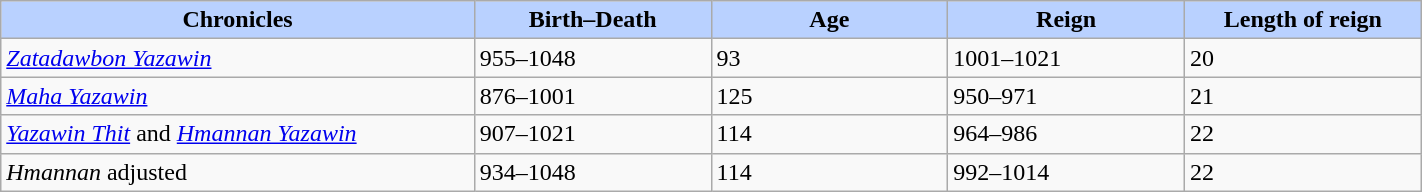<table width=75% class="wikitable">
<tr>
<th style="background-color:#B9D1FF" width=20%>Chronicles</th>
<th style="background-color:#B9D1FF" width=10%>Birth–Death</th>
<th style="background-color:#B9D1FF" width=10%>Age</th>
<th style="background-color:#B9D1FF" width=10%>Reign</th>
<th style="background-color:#B9D1FF" width=10%>Length of reign</th>
</tr>
<tr>
<td><em><a href='#'>Zatadawbon Yazawin</a></em></td>
<td>955–1048</td>
<td>93</td>
<td>1001–1021</td>
<td>20</td>
</tr>
<tr>
<td><em><a href='#'>Maha Yazawin</a></em></td>
<td>876–1001</td>
<td>125</td>
<td>950–971</td>
<td>21</td>
</tr>
<tr>
<td><em><a href='#'>Yazawin Thit</a></em> and <em><a href='#'>Hmannan Yazawin</a></em></td>
<td>907–1021</td>
<td>114</td>
<td>964–986</td>
<td>22</td>
</tr>
<tr>
<td><em>Hmannan</em> adjusted</td>
<td>934–1048</td>
<td>114</td>
<td>992–1014</td>
<td>22</td>
</tr>
</table>
